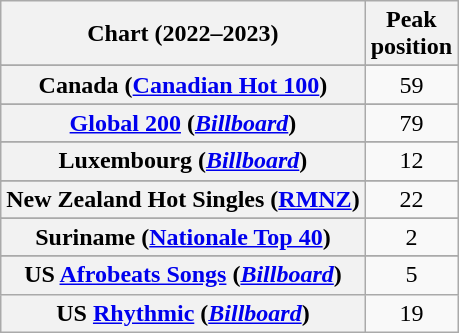<table class="wikitable sortable plainrowheaders" style="text-align:center">
<tr>
<th scope="col">Chart (2022–2023)</th>
<th scope="col">Peak<br>position</th>
</tr>
<tr>
</tr>
<tr>
<th scope="row">Canada (<a href='#'>Canadian Hot 100</a>)</th>
<td>59</td>
</tr>
<tr>
</tr>
<tr>
<th scope="row"><a href='#'>Global 200</a> (<em><a href='#'>Billboard</a></em>)</th>
<td>79</td>
</tr>
<tr>
</tr>
<tr>
<th scope="row">Luxembourg (<em><a href='#'>Billboard</a></em>)</th>
<td>12</td>
</tr>
<tr>
</tr>
<tr>
<th scope="row">New Zealand Hot Singles (<a href='#'>RMNZ</a>)</th>
<td>22</td>
</tr>
<tr>
</tr>
<tr>
</tr>
<tr>
<th scope="row">Suriname (<a href='#'>Nationale Top 40</a>)</th>
<td>2</td>
</tr>
<tr>
</tr>
<tr>
</tr>
<tr>
</tr>
<tr>
</tr>
<tr>
</tr>
<tr>
<th scope="row">US <a href='#'>Afrobeats Songs</a> (<em><a href='#'>Billboard</a></em>)</th>
<td>5</td>
</tr>
<tr>
<th scope="row">US <a href='#'>Rhythmic</a> (<em><a href='#'>Billboard</a></em>)</th>
<td>19</td>
</tr>
</table>
